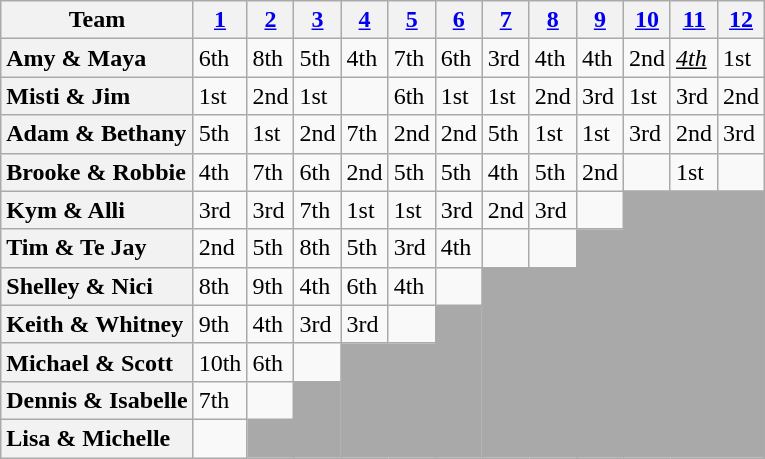<table class="wikitable sortable" style="text-align:left;">
<tr>
<th scope="col" class="unsortable">Team</th>
<th scope="col"><a href='#'>1</a></th>
<th scope="col"><a href='#'>2</a></th>
<th scope="col"><a href='#'>3</a></th>
<th scope="col"><a href='#'>4</a></th>
<th scope="col"><a href='#'>5</a></th>
<th scope="col"><a href='#'>6</a></th>
<th scope="col"><a href='#'>7</a></th>
<th scope="col"><a href='#'>8</a></th>
<th scope="col"><a href='#'>9</a></th>
<th scope="col"><a href='#'>10</a></th>
<th scope="col"><a href='#'>11</a></th>
<th scope="col"><a href='#'>12</a></th>
</tr>
<tr>
<th scope="row" style="text-align:left">Amy & Maya</th>
<td>6th</td>
<td>8th</td>
<td>5th</td>
<td>4th</td>
<td>7th</td>
<td>6th</td>
<td>3rd</td>
<td>4th</td>
<td>4th</td>
<td>2nd</td>
<td><u><em>4th</em></u></td>
<td>1st</td>
</tr>
<tr>
<th scope="row" style="text-align:left">Misti & Jim</th>
<td>1st</td>
<td>2nd</td>
<td>1st</td>
<td></td>
<td>6th</td>
<td>1st</td>
<td>1st</td>
<td>2nd</td>
<td>3rd</td>
<td>1st</td>
<td>3rd</td>
<td>2nd</td>
</tr>
<tr>
<th scope="row" style="text-align:left">Adam & Bethany</th>
<td>5th</td>
<td>1st</td>
<td>2nd</td>
<td>7th</td>
<td>2nd</td>
<td>2nd</td>
<td>5th</td>
<td>1st</td>
<td>1st</td>
<td>3rd</td>
<td>2nd</td>
<td>3rd</td>
</tr>
<tr>
<th scope="row" style="text-align:left">Brooke & Robbie</th>
<td>4th</td>
<td>7th</td>
<td>6th</td>
<td>2nd</td>
<td>5th</td>
<td>5th</td>
<td>4th</td>
<td>5th</td>
<td>2nd</td>
<td></td>
<td>1st</td>
<td></td>
</tr>
<tr>
<th scope="row" style="text-align:left">Kym & Alli</th>
<td>3rd</td>
<td>3rd</td>
<td>7th</td>
<td>1st</td>
<td>1st</td>
<td>3rd</td>
<td>2nd</td>
<td>3rd</td>
<td></td>
<td colspan="3" rowspan="7" bgcolor="darkgrey"></td>
</tr>
<tr>
<th scope="row" style="text-align:left">Tim & Te Jay</th>
<td>2nd</td>
<td>5th</td>
<td>8th</td>
<td>5th</td>
<td>3rd</td>
<td>4th</td>
<td></td>
<td></td>
<td rowspan="6" bgcolor="darkgrey"></td>
</tr>
<tr>
<th scope="row" style="text-align:left">Shelley & Nici</th>
<td>8th</td>
<td>9th</td>
<td>4th</td>
<td>6th</td>
<td>4th</td>
<td></td>
<td colspan="2" rowspan="5" bgcolor="darkgray"></td>
</tr>
<tr>
<th scope="row" style="text-align:left">Keith & Whitney</th>
<td>9th</td>
<td>4th</td>
<td>3rd</td>
<td>3rd</td>
<td></td>
<td rowspan="4" bgcolor="darkgray"></td>
</tr>
<tr>
<th scope="row" style="text-align:left">Michael & Scott</th>
<td>10th</td>
<td>6th</td>
<td></td>
<td colspan="2" rowspan="3" bgcolor="darkgray"></td>
</tr>
<tr>
<th scope="row" style="text-align:left">Dennis & Isabelle</th>
<td>7th</td>
<td></td>
<td rowspan="2" bgcolor="darkgray"></td>
</tr>
<tr>
<th scope="row" style="text-align:left">Lisa & Michelle</th>
<td></td>
<td style="background:darkgrey;"></td>
</tr>
</table>
